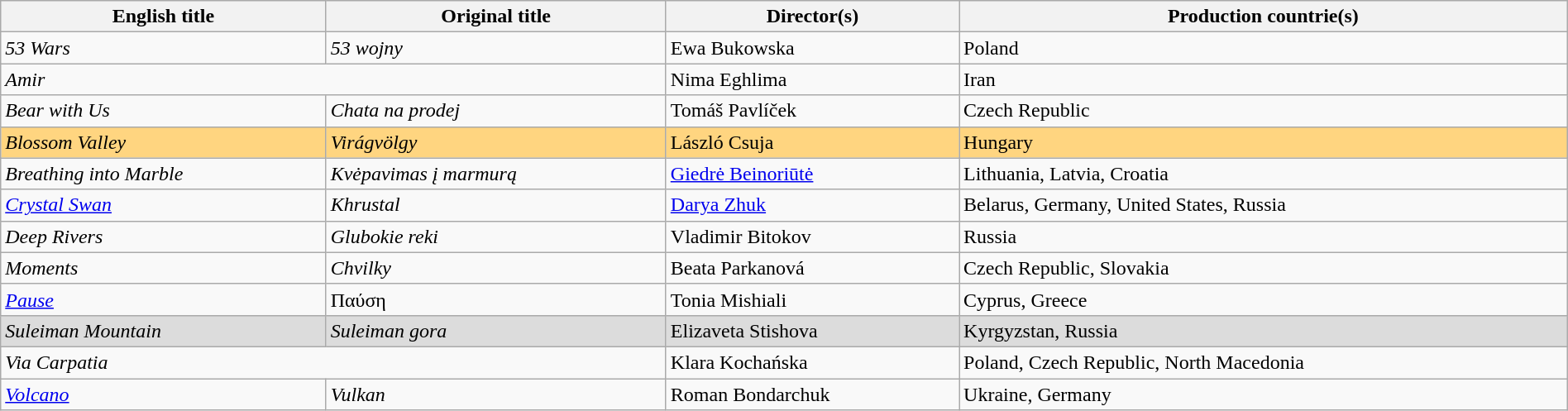<table class="sortable wikitable" style="width:100%; margin-bottom:4px" cellpadding="5">
<tr>
<th scope="col">English title</th>
<th scope="col">Original title</th>
<th scope="col">Director(s)</th>
<th scope="col">Production countrie(s)</th>
</tr>
<tr>
<td><em>53 Wars</em></td>
<td><em>53 wojny</em></td>
<td>Ewa Bukowska</td>
<td>Poland</td>
</tr>
<tr>
<td colspan="2"><em>Amir</em></td>
<td>Nima Eghlima</td>
<td>Iran</td>
</tr>
<tr>
<td><em>Bear with Us</em></td>
<td><em>Chata na prodej</em></td>
<td>Tomáš Pavlíček</td>
<td>Czech Republic</td>
</tr>
<tr bgcolor="FFD580">
<td><em>Blossom Valley</em> </td>
<td><em>Virágvölgy</em></td>
<td>László Csuja</td>
<td>Hungary</td>
</tr>
<tr>
<td><em>Breathing into Marble</em></td>
<td><em>Kvėpavimas į marmurą</em></td>
<td><a href='#'>Giedrė Beinoriūtė</a></td>
<td>Lithuania, Latvia, Croatia</td>
</tr>
<tr>
<td><em><a href='#'>Crystal Swan</a></em></td>
<td><em>Khrustal</em></td>
<td><a href='#'>Darya Zhuk</a></td>
<td>Belarus, Germany, United States, Russia</td>
</tr>
<tr>
<td><em>Deep Rivers</em></td>
<td><em>Glubokie reki</em></td>
<td>Vladimir Bitokov</td>
<td>Russia</td>
</tr>
<tr>
<td><em>Moments</em></td>
<td><em>Chvilky</em></td>
<td>Beata Parkanová</td>
<td>Czech Republic, Slovakia</td>
</tr>
<tr>
<td><em><a href='#'>Pause</a></em></td>
<td>Παύση</td>
<td>Tonia Mishiali</td>
<td>Cyprus, Greece</td>
</tr>
<tr bgcolor="#DCDCDC">
<td><em>Suleiman Mountain</em> </td>
<td><em>Suleiman gora</em></td>
<td>Elizaveta Stishova</td>
<td>Kyrgyzstan, Russia</td>
</tr>
<tr>
<td colspan="2"><em>Via Carpatia</em></td>
<td>Klara Kochańska</td>
<td>Poland, Czech Republic, North Macedonia</td>
</tr>
<tr>
<td><em><a href='#'>Volcano</a></em></td>
<td><em>Vulkan</em></td>
<td>Roman Bondarchuk</td>
<td>Ukraine, Germany</td>
</tr>
</table>
